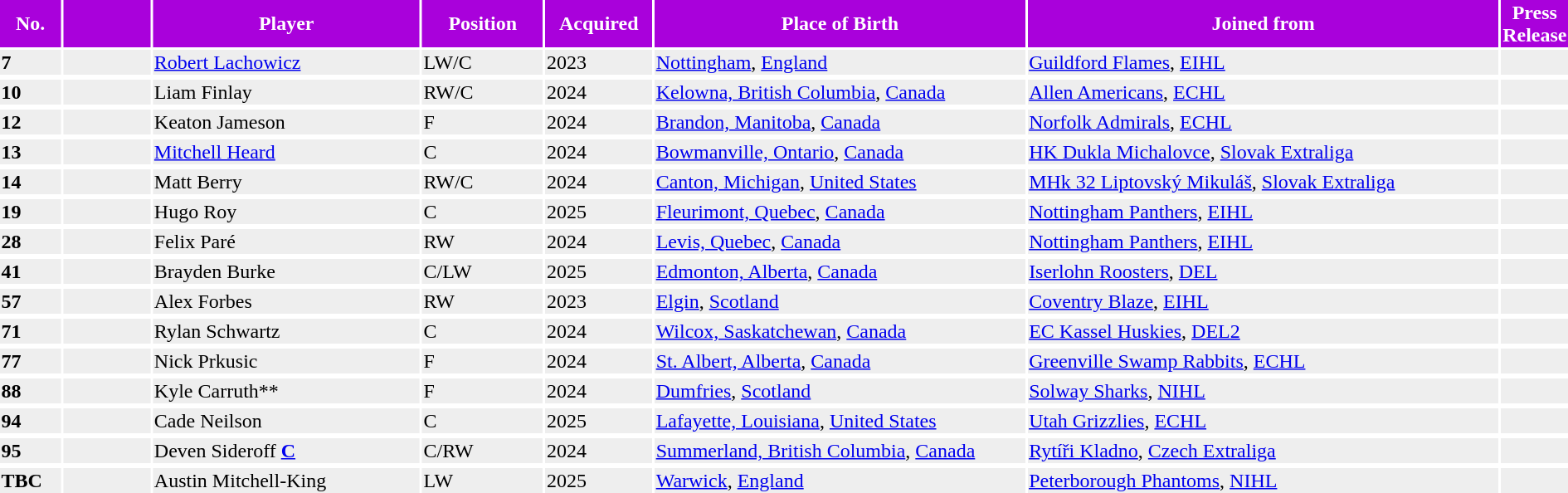<table>
<tr bgcolor=#A901DB style="color: #ffffff">
<th width=4%>No.</th>
<th width=6%></th>
<th width=18%>Player</th>
<th width=8%>Position</th>
<th width=7%>Acquired</th>
<th width=25%>Place of Birth</th>
<th width=32%>Joined from</th>
<th width=10%>Press Release</th>
</tr>
<tr style="background:#eee;">
<td><strong>7</strong></td>
<td></td>
<td align="left"><a href='#'>Robert Lachowicz</a></td>
<td>LW/C</td>
<td>2023</td>
<td align="left"><a href='#'>Nottingham</a>, <a href='#'>England</a></td>
<td align="left"><a href='#'>Guildford Flames</a>, <a href='#'>EIHL</a></td>
<td></td>
</tr>
<tr>
</tr>
<tr style="background:#eee;">
<td><strong>10</strong></td>
<td></td>
<td align="left">Liam Finlay</td>
<td>RW/C</td>
<td>2024</td>
<td align="left"><a href='#'>Kelowna, British Columbia</a>, <a href='#'>Canada</a></td>
<td align="left"><a href='#'>Allen Americans</a>, <a href='#'>ECHL</a></td>
<td></td>
</tr>
<tr>
</tr>
<tr style="background:#eee;">
<td><strong>12</strong></td>
<td></td>
<td align="left">Keaton Jameson</td>
<td>F</td>
<td>2024</td>
<td align="left"><a href='#'>Brandon, Manitoba</a>, <a href='#'>Canada</a></td>
<td align="left"><a href='#'>Norfolk Admirals</a>, <a href='#'>ECHL</a></td>
<td></td>
</tr>
<tr>
</tr>
<tr style="background:#eee;">
<td><strong>13</strong></td>
<td></td>
<td align="left"><a href='#'>Mitchell Heard</a></td>
<td>C</td>
<td>2024</td>
<td align="left"><a href='#'>Bowmanville, Ontario</a>, <a href='#'>Canada</a></td>
<td align="left"><a href='#'>HK Dukla Michalovce</a>, <a href='#'>Slovak Extraliga</a></td>
<td></td>
</tr>
<tr>
</tr>
<tr style="background:#eee;">
<td><strong>14</strong></td>
<td></td>
<td align="left">Matt Berry</td>
<td>RW/C</td>
<td>2024</td>
<td align="left"><a href='#'>Canton, Michigan</a>, <a href='#'>United States</a></td>
<td align="left"><a href='#'>MHk 32 Liptovský Mikuláš</a>, <a href='#'>Slovak Extraliga</a></td>
<td></td>
</tr>
<tr>
</tr>
<tr style="background:#eee;">
<td><strong>19</strong></td>
<td></td>
<td align="left">Hugo Roy</td>
<td>C</td>
<td>2025</td>
<td align="left"><a href='#'>Fleurimont, Quebec</a>, <a href='#'>Canada</a></td>
<td align="left"><a href='#'>Nottingham Panthers</a>, <a href='#'>EIHL</a></td>
<td></td>
</tr>
<tr>
</tr>
<tr style="background:#eee;">
<td><strong>28</strong></td>
<td></td>
<td align="left">Felix Paré</td>
<td>RW</td>
<td>2024</td>
<td align="left"><a href='#'>Levis, Quebec</a>, <a href='#'>Canada</a></td>
<td align="left"><a href='#'>Nottingham Panthers</a>, <a href='#'>EIHL</a></td>
<td></td>
</tr>
<tr>
</tr>
<tr style="background:#eee;">
<td><strong>41</strong></td>
<td></td>
<td align="left">Brayden Burke</td>
<td>C/LW</td>
<td>2025</td>
<td align="left"><a href='#'>Edmonton, Alberta</a>, <a href='#'>Canada</a></td>
<td align="left"><a href='#'>Iserlohn Roosters</a>, <a href='#'>DEL</a></td>
<td></td>
</tr>
<tr>
</tr>
<tr style="background:#eee;">
<td><strong>57</strong></td>
<td></td>
<td align="left">Alex Forbes</td>
<td>RW</td>
<td>2023</td>
<td align="left"><a href='#'>Elgin</a>, <a href='#'>Scotland</a></td>
<td align="left"><a href='#'>Coventry Blaze</a>, <a href='#'>EIHL</a></td>
<td></td>
</tr>
<tr>
</tr>
<tr style="background:#eee;">
<td><strong>71</strong></td>
<td></td>
<td align="left">Rylan Schwartz</td>
<td>C</td>
<td>2024</td>
<td align="left"><a href='#'>Wilcox, Saskatchewan</a>, <a href='#'>Canada</a></td>
<td align="left"><a href='#'>EC Kassel Huskies</a>, <a href='#'>DEL2</a></td>
<td></td>
</tr>
<tr>
</tr>
<tr style="background:#eee;">
<td><strong>77</strong></td>
<td></td>
<td align="left">Nick Prkusic</td>
<td>F</td>
<td>2024</td>
<td align="left"><a href='#'>St. Albert, Alberta</a>, <a href='#'>Canada</a></td>
<td align="left"><a href='#'>Greenville Swamp Rabbits</a>, <a href='#'>ECHL</a></td>
<td></td>
</tr>
<tr>
</tr>
<tr style="background:#eee;">
<td><strong>88</strong></td>
<td></td>
<td align="left">Kyle Carruth**</td>
<td>F</td>
<td>2024</td>
<td align="left"><a href='#'>Dumfries</a>, <a href='#'>Scotland</a></td>
<td align="left"><a href='#'>Solway Sharks</a>, <a href='#'>NIHL</a></td>
<td></td>
</tr>
<tr>
</tr>
<tr style="background:#eee;">
<td><strong>94</strong></td>
<td></td>
<td align="left">Cade Neilson</td>
<td>C</td>
<td>2025</td>
<td align="left"><a href='#'>Lafayette, Louisiana</a>, <a href='#'>United States</a></td>
<td align="left"><a href='#'>Utah Grizzlies</a>, <a href='#'>ECHL</a></td>
<td></td>
</tr>
<tr>
</tr>
<tr style="background:#eee;">
<td><strong>95</strong></td>
<td></td>
<td align="left">Deven Sideroff <a href='#'><strong>C</strong></a></td>
<td>C/RW</td>
<td>2024</td>
<td align="left"><a href='#'>Summerland, British Columbia</a>, <a href='#'>Canada</a></td>
<td align="left"><a href='#'>Rytíři Kladno</a>, <a href='#'>Czech Extraliga</a></td>
<td></td>
</tr>
<tr>
</tr>
<tr style="background:#eee;">
<td><strong>TBC</strong></td>
<td></td>
<td align="left">Austin Mitchell-King</td>
<td>LW</td>
<td>2025</td>
<td align="left"><a href='#'>Warwick</a>, <a href='#'>England</a></td>
<td align="left"><a href='#'>Peterborough Phantoms</a>, <a href='#'>NIHL</a></td>
<td></td>
</tr>
</table>
